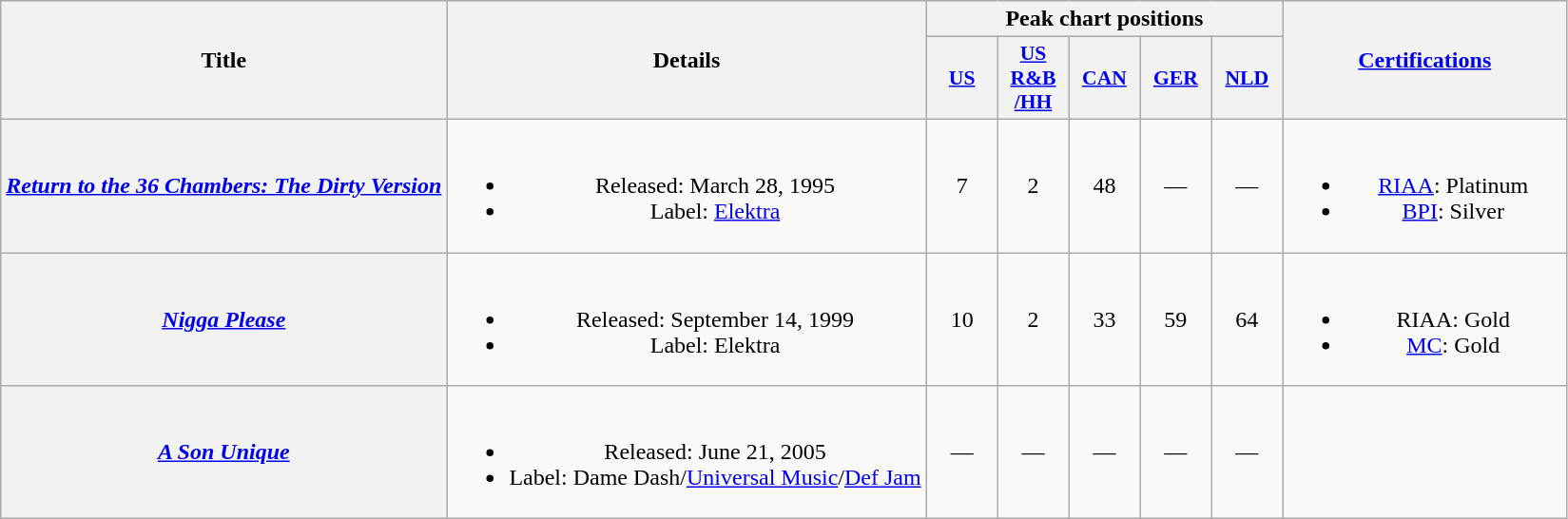<table class="wikitable plainrowheaders" style="text-align:center;">
<tr>
<th rowspan="2">Title</th>
<th rowspan="2">Details</th>
<th colspan="5">Peak chart positions</th>
<th scope="col" rowspan="2" style="width:12em;"><a href='#'>Certifications</a></th>
</tr>
<tr>
<th scope="col" style="width:3em;font-size:90%;"><a href='#'>US</a><br></th>
<th scope="col" style="width:3em;font-size:90%;"><a href='#'>US<br>R&B<br>/HH</a><br></th>
<th scope="col" style="width:3em;font-size:90%;"><a href='#'>CAN</a><br></th>
<th scope="col" style="width:3em;font-size:90%;"><a href='#'>GER</a><br></th>
<th scope="col" style="width:3em;font-size:90%;"><a href='#'>NLD</a><br></th>
</tr>
<tr>
<th scope="row"><em><a href='#'>Return to the 36 Chambers: The Dirty Version</a></em></th>
<td><br><ul><li>Released: March 28, 1995</li><li>Label: <a href='#'>Elektra</a></li></ul></td>
<td>7</td>
<td>2</td>
<td>48</td>
<td>—</td>
<td>—</td>
<td><br><ul><li><a href='#'>RIAA</a>: Platinum</li><li><a href='#'>BPI</a>: Silver</li></ul></td>
</tr>
<tr>
<th scope="row"><em><a href='#'>Nigga Please</a></em></th>
<td><br><ul><li>Released: September 14, 1999</li><li>Label: Elektra</li></ul></td>
<td>10</td>
<td>2</td>
<td>33</td>
<td>59</td>
<td>64</td>
<td><br><ul><li>RIAA: Gold</li><li><a href='#'>MC</a>: Gold</li></ul></td>
</tr>
<tr>
<th scope="row"><em><a href='#'>A Son Unique</a></em></th>
<td><br><ul><li>Released: June 21, 2005</li><li>Label: Dame Dash/<a href='#'>Universal Music</a>/<a href='#'>Def Jam</a></li></ul></td>
<td>—</td>
<td>—</td>
<td>—</td>
<td>—</td>
<td>—</td>
<td></td>
</tr>
</table>
